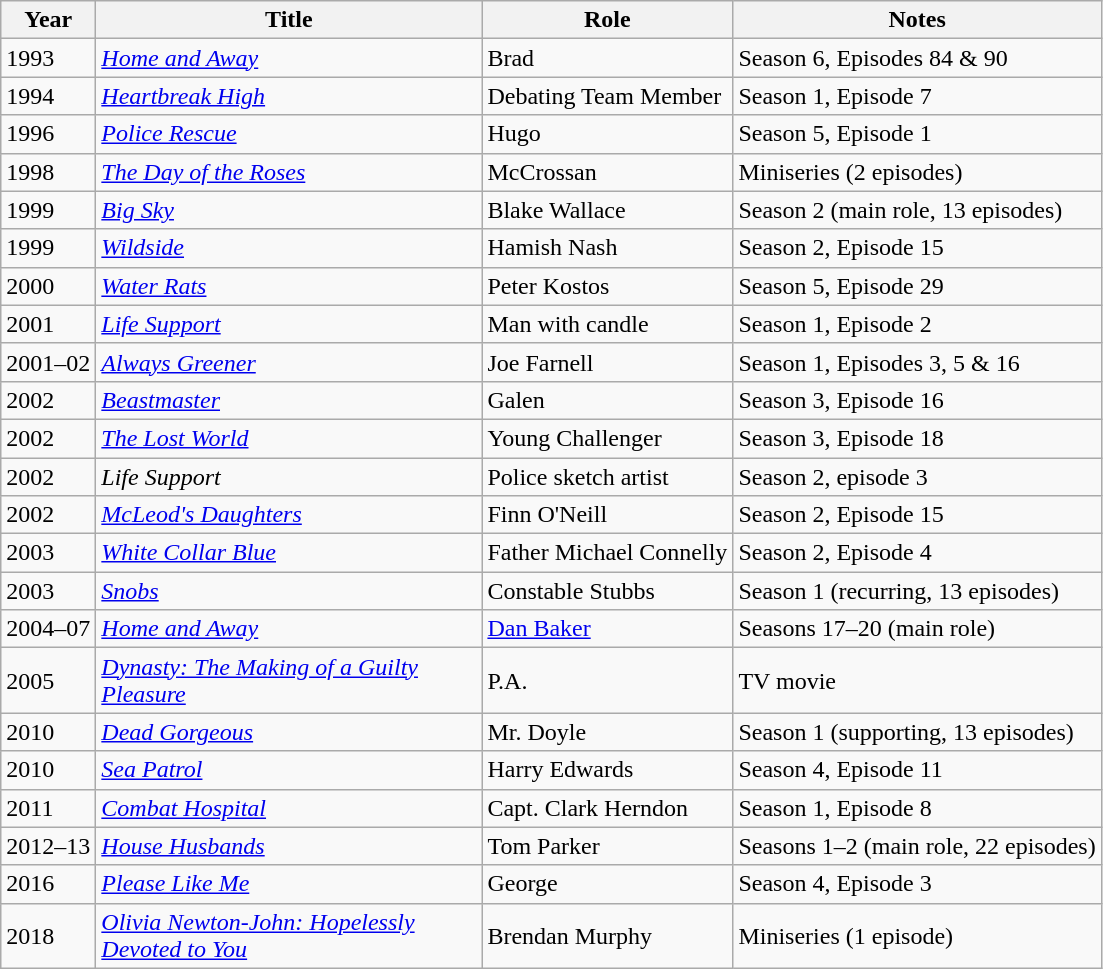<table class="wikitable sortable">
<tr>
<th>Year</th>
<th width="250">Title</th>
<th>Role</th>
<th>Notes</th>
</tr>
<tr>
<td>1993</td>
<td><em><a href='#'>Home and Away</a></em></td>
<td>Brad</td>
<td>Season 6, Episodes 84 & 90</td>
</tr>
<tr>
<td>1994</td>
<td><em><a href='#'>Heartbreak High</a></em></td>
<td>Debating Team Member</td>
<td>Season 1, Episode 7</td>
</tr>
<tr>
<td>1996</td>
<td><em><a href='#'>Police Rescue</a></em></td>
<td>Hugo</td>
<td>Season 5, Episode 1</td>
</tr>
<tr>
<td>1998</td>
<td><em><a href='#'>The Day of the Roses</a></em></td>
<td>McCrossan</td>
<td>Miniseries (2 episodes)</td>
</tr>
<tr>
<td>1999</td>
<td><em><a href='#'>Big Sky</a></em></td>
<td>Blake Wallace</td>
<td>Season 2 (main role, 13 episodes)</td>
</tr>
<tr>
<td>1999</td>
<td><em><a href='#'>Wildside</a></em></td>
<td>Hamish Nash</td>
<td>Season 2, Episode 15</td>
</tr>
<tr>
<td>2000</td>
<td><em><a href='#'>Water Rats</a></em></td>
<td>Peter Kostos</td>
<td>Season 5, Episode 29</td>
</tr>
<tr>
<td>2001</td>
<td><em><a href='#'>Life Support</a></em></td>
<td>Man with candle</td>
<td>Season 1, Episode 2</td>
</tr>
<tr>
<td>2001–02</td>
<td><em><a href='#'>Always Greener</a></em></td>
<td>Joe Farnell</td>
<td>Season 1, Episodes 3, 5 & 16</td>
</tr>
<tr>
<td>2002</td>
<td><em><a href='#'>Beastmaster</a></em></td>
<td>Galen</td>
<td>Season 3, Episode 16</td>
</tr>
<tr>
<td>2002</td>
<td><em><a href='#'>The Lost World</a></em></td>
<td>Young Challenger</td>
<td>Season 3, Episode 18</td>
</tr>
<tr>
<td>2002</td>
<td><em>Life Support</em></td>
<td>Police sketch artist</td>
<td>Season 2, episode 3</td>
</tr>
<tr>
<td>2002</td>
<td><em><a href='#'>McLeod's Daughters</a></em></td>
<td>Finn O'Neill</td>
<td>Season 2, Episode 15</td>
</tr>
<tr>
<td>2003</td>
<td><em><a href='#'>White Collar Blue</a></em></td>
<td>Father Michael Connelly</td>
<td>Season 2, Episode 4</td>
</tr>
<tr>
<td>2003</td>
<td><em><a href='#'>Snobs</a></em></td>
<td>Constable Stubbs</td>
<td>Season 1 (recurring, 13 episodes)</td>
</tr>
<tr>
<td>2004–07</td>
<td><em><a href='#'>Home and Away</a></em></td>
<td><a href='#'>Dan Baker</a></td>
<td>Seasons 17–20 (main role)</td>
</tr>
<tr>
<td>2005</td>
<td><em><a href='#'>Dynasty: The Making of a Guilty Pleasure</a></em></td>
<td>P.A.</td>
<td>TV movie</td>
</tr>
<tr>
<td>2010</td>
<td><em><a href='#'>Dead Gorgeous</a></em></td>
<td>Mr. Doyle</td>
<td>Season 1 (supporting, 13 episodes)</td>
</tr>
<tr>
<td>2010</td>
<td><em><a href='#'>Sea Patrol</a></em></td>
<td>Harry Edwards</td>
<td>Season 4, Episode 11</td>
</tr>
<tr>
<td>2011</td>
<td><em><a href='#'>Combat Hospital</a></em></td>
<td>Capt. Clark Herndon</td>
<td>Season 1, Episode 8</td>
</tr>
<tr>
<td>2012–13</td>
<td><em><a href='#'>House Husbands</a></em></td>
<td>Tom Parker</td>
<td>Seasons 1–2 (main role, 22 episodes)</td>
</tr>
<tr>
<td>2016</td>
<td><em><a href='#'>Please Like Me</a></em></td>
<td>George</td>
<td>Season 4, Episode 3</td>
</tr>
<tr>
<td>2018</td>
<td><em><a href='#'>Olivia Newton-John: Hopelessly Devoted to You</a></em></td>
<td>Brendan Murphy</td>
<td>Miniseries (1 episode)</td>
</tr>
</table>
